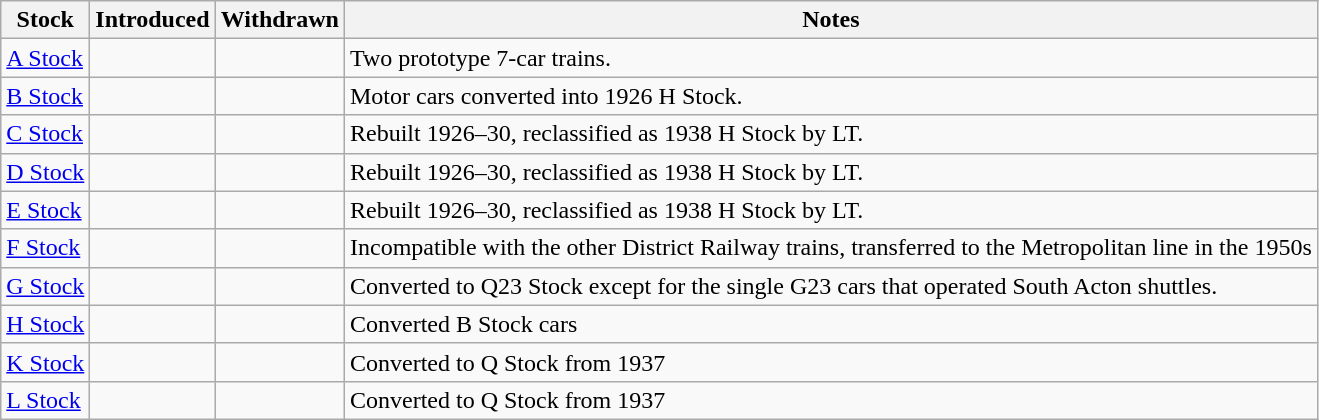<table class="wikitable sortable">
<tr>
<th>Stock</th>
<th>Introduced</th>
<th>Withdrawn</th>
<th class="unsortable">Notes</th>
</tr>
<tr>
<td><a href='#'>A Stock</a></td>
<td></td>
<td></td>
<td>Two prototype 7-car trains.</td>
</tr>
<tr>
<td><a href='#'>B Stock</a></td>
<td></td>
<td></td>
<td>Motor cars converted into 1926 H Stock.</td>
</tr>
<tr>
<td><a href='#'>C Stock</a></td>
<td></td>
<td></td>
<td>Rebuilt 1926–30, reclassified as 1938 H Stock by LT.</td>
</tr>
<tr>
<td><a href='#'>D Stock</a></td>
<td></td>
<td></td>
<td>Rebuilt 1926–30, reclassified as 1938 H Stock by LT.</td>
</tr>
<tr>
<td><a href='#'>E Stock</a></td>
<td></td>
<td></td>
<td>Rebuilt 1926–30, reclassified as 1938 H Stock by LT.</td>
</tr>
<tr>
<td><a href='#'>F Stock</a></td>
<td></td>
<td></td>
<td>Incompatible with the other District Railway trains, transferred to the Metropolitan line in the 1950s</td>
</tr>
<tr>
<td><a href='#'>G Stock</a></td>
<td></td>
<td></td>
<td>Converted to Q23 Stock except for the single G23 cars that operated South Acton shuttles.</td>
</tr>
<tr>
<td><a href='#'>H Stock</a></td>
<td></td>
<td></td>
<td>Converted B Stock cars</td>
</tr>
<tr>
<td><a href='#'>K Stock</a></td>
<td></td>
<td></td>
<td>Converted to Q Stock from 1937</td>
</tr>
<tr>
<td><a href='#'>L Stock</a></td>
<td></td>
<td></td>
<td>Converted to Q Stock from 1937</td>
</tr>
</table>
